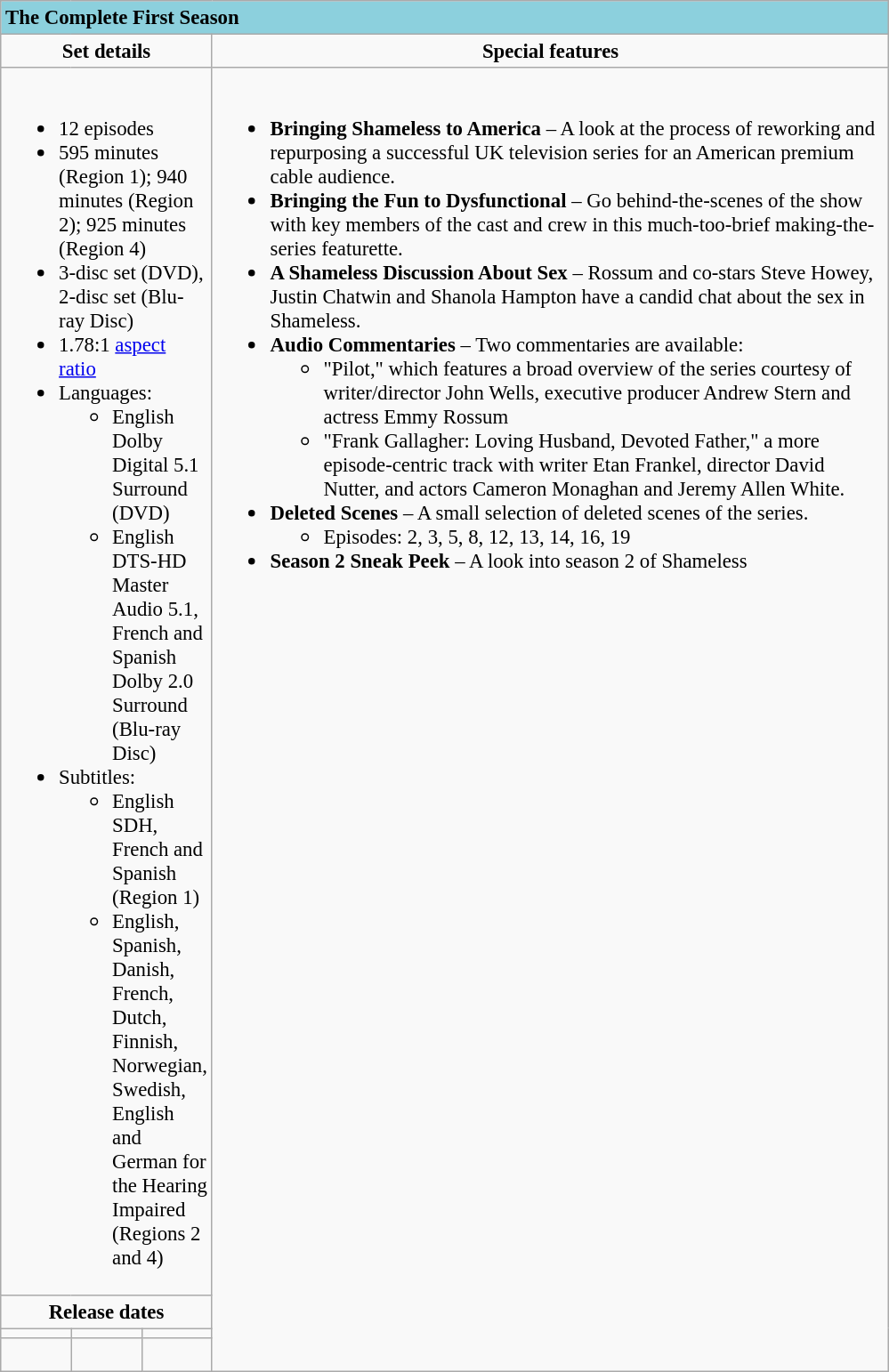<table class="wikitable" style="font-size:95%;">
<tr style="background:#8CD0DD;">
<td colspan="6"><span> <strong>The Complete First Season</strong></span></td>
</tr>
<tr>
<td align="center" width="100" colspan="3"><strong>Set details</strong></td>
<td width="500" align="center"><strong>Special features</strong></td>
</tr>
<tr valign="top">
<td colspan="3" align="left" width="100"><br><ul><li>12 episodes</li><li>595 minutes (Region 1); 940 minutes (Region 2); 925 minutes (Region 4)</li><li>3-disc set (DVD), 2-disc set (Blu-ray Disc)</li><li>1.78:1 <a href='#'>aspect ratio</a></li><li>Languages:<ul><li>English Dolby Digital 5.1 Surround (DVD)</li><li>English DTS-HD Master Audio 5.1, French and Spanish Dolby 2.0 Surround (Blu-ray Disc)</li></ul></li><li>Subtitles:<ul><li>English SDH, French and Spanish (Region 1)</li><li>English, Spanish, Danish, French, Dutch, Finnish, Norwegian, Swedish, English and German for the Hearing Impaired (Regions 2 and 4)</li></ul></li></ul></td>
<td rowspan="4" align="left" width="400"><br><ul><li><strong>Bringing Shameless to America</strong> – A look at the process of reworking and repurposing a successful UK television series for an American premium cable audience.</li><li><strong>Bringing the Fun to Dysfunctional</strong> – Go behind-the-scenes of the show with key members of the cast and crew in this much-too-brief making-the-series featurette.</li><li><strong>A Shameless Discussion About Sex</strong> – Rossum and co-stars Steve Howey, Justin Chatwin and Shanola Hampton have a candid chat about the sex in Shameless.</li><li><strong>Audio Commentaries</strong> – Two commentaries are available:<ul><li>"Pilot," which features a broad overview of the series courtesy of writer/director John Wells, executive producer Andrew Stern and actress Emmy Rossum</li><li>"Frank Gallagher: Loving Husband, Devoted Father," a more episode-centric track with writer Etan Frankel, director David Nutter, and actors Cameron Monaghan and Jeremy Allen White.</li></ul></li><li><strong>Deleted Scenes</strong> – A small selection of deleted scenes of the series.<ul><li>Episodes: 2, 3, 5, 8, 12, 13, 14, 16, 19</li></ul></li><li><strong>Season 2 Sneak Peek</strong> – A look into season 2 of Shameless</li></ul></td>
</tr>
<tr>
<td colspan="3" align="center"><strong>Release dates</strong></td>
</tr>
<tr>
<td align="center"></td>
<td align="center"></td>
<td align="center"></td>
</tr>
<tr>
<td align="center"><br></td>
<td align="center"></td>
<td align="center"></td>
</tr>
</table>
